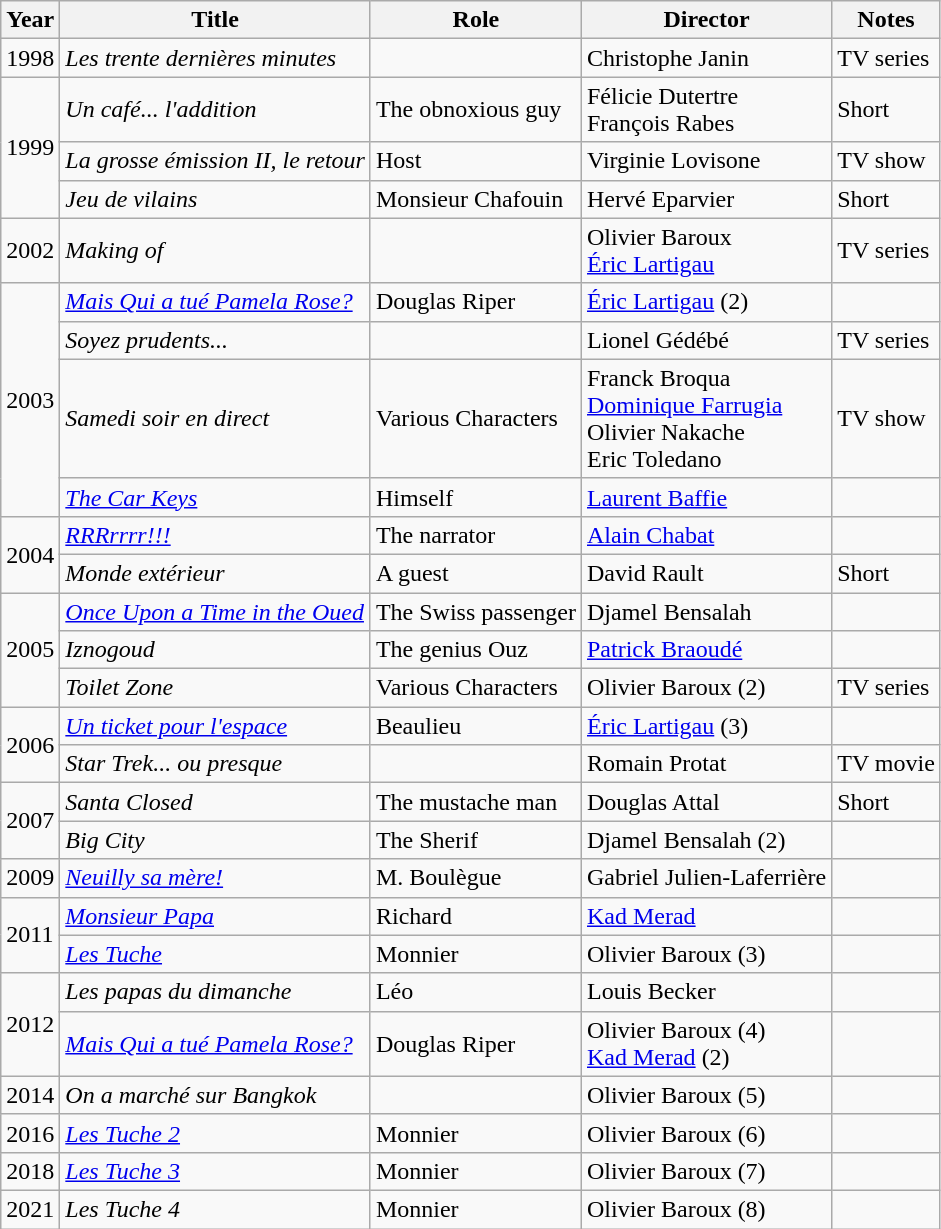<table class="wikitable sortable">
<tr>
<th>Year</th>
<th>Title</th>
<th>Role</th>
<th>Director</th>
<th class="unsortable">Notes</th>
</tr>
<tr>
<td>1998</td>
<td><em>Les trente dernières minutes</em></td>
<td></td>
<td>Christophe Janin</td>
<td>TV series</td>
</tr>
<tr>
<td rowspan=3>1999</td>
<td><em>Un café... l'addition</em></td>
<td>The obnoxious guy</td>
<td>Félicie Dutertre<br>François Rabes</td>
<td>Short</td>
</tr>
<tr>
<td><em>La grosse émission II, le retour</em></td>
<td>Host</td>
<td>Virginie Lovisone</td>
<td>TV show</td>
</tr>
<tr>
<td><em>Jeu de vilains</em></td>
<td>Monsieur Chafouin</td>
<td>Hervé Eparvier</td>
<td>Short</td>
</tr>
<tr>
<td>2002</td>
<td><em>Making of</em></td>
<td></td>
<td>Olivier Baroux<br><a href='#'>Éric Lartigau</a></td>
<td>TV series</td>
</tr>
<tr>
<td rowspan=4>2003</td>
<td><em><a href='#'>Mais Qui a tué Pamela Rose?</a></em></td>
<td>Douglas Riper</td>
<td><a href='#'>Éric Lartigau</a> (2)</td>
<td></td>
</tr>
<tr>
<td><em>Soyez prudents...</em></td>
<td></td>
<td>Lionel Gédébé</td>
<td>TV series</td>
</tr>
<tr>
<td><em>Samedi soir en direct</em></td>
<td>Various Characters</td>
<td>Franck Broqua<br><a href='#'>Dominique Farrugia</a><br>Olivier Nakache<br>Eric Toledano</td>
<td>TV show</td>
</tr>
<tr>
<td><em><a href='#'>The Car Keys</a></em></td>
<td>Himself</td>
<td><a href='#'>Laurent Baffie</a></td>
<td></td>
</tr>
<tr>
<td rowspan=2>2004</td>
<td><em><a href='#'>RRRrrrr!!!</a></em></td>
<td>The narrator</td>
<td><a href='#'>Alain Chabat</a></td>
<td></td>
</tr>
<tr>
<td><em>Monde extérieur</em></td>
<td>A guest</td>
<td>David Rault</td>
<td>Short</td>
</tr>
<tr>
<td rowspan=3>2005</td>
<td><em><a href='#'>Once Upon a Time in the Oued</a></em></td>
<td>The Swiss passenger</td>
<td>Djamel Bensalah</td>
<td></td>
</tr>
<tr>
<td><em>Iznogoud</em></td>
<td>The genius Ouz</td>
<td><a href='#'>Patrick Braoudé</a></td>
<td></td>
</tr>
<tr>
<td><em>Toilet Zone</em></td>
<td>Various Characters</td>
<td>Olivier Baroux (2)</td>
<td>TV series</td>
</tr>
<tr>
<td rowspan=2>2006</td>
<td><em><a href='#'>Un ticket pour l'espace</a></em></td>
<td>Beaulieu</td>
<td><a href='#'>Éric Lartigau</a> (3)</td>
<td></td>
</tr>
<tr>
<td><em>Star Trek... ou presque</em></td>
<td></td>
<td>Romain Protat</td>
<td>TV movie</td>
</tr>
<tr>
<td rowspan=2>2007</td>
<td><em>Santa Closed</em></td>
<td>The mustache man</td>
<td>Douglas Attal</td>
<td>Short</td>
</tr>
<tr>
<td><em>Big City</em></td>
<td>The Sherif</td>
<td>Djamel Bensalah (2)</td>
<td></td>
</tr>
<tr>
<td rowspan=1>2009</td>
<td><em><a href='#'>Neuilly sa mère!</a></em></td>
<td>M. Boulègue</td>
<td>Gabriel Julien-Laferrière</td>
<td></td>
</tr>
<tr>
<td rowspan=2>2011</td>
<td><em><a href='#'>Monsieur Papa</a></em></td>
<td>Richard</td>
<td><a href='#'>Kad Merad</a></td>
<td></td>
</tr>
<tr>
<td><em><a href='#'>Les Tuche</a></em></td>
<td>Monnier</td>
<td>Olivier Baroux (3)</td>
<td></td>
</tr>
<tr>
<td rowspan=2>2012</td>
<td><em>Les papas du dimanche</em></td>
<td>Léo</td>
<td>Louis Becker</td>
<td></td>
</tr>
<tr>
<td><em><a href='#'>Mais Qui a tué Pamela Rose?</a></em></td>
<td>Douglas Riper</td>
<td>Olivier Baroux (4)<br><a href='#'>Kad Merad</a> (2)</td>
<td></td>
</tr>
<tr>
<td rowspan=1>2014</td>
<td><em>On a marché sur Bangkok</em></td>
<td></td>
<td>Olivier Baroux (5)</td>
<td></td>
</tr>
<tr>
<td rowspan=1>2016</td>
<td><em><a href='#'>Les Tuche 2</a></em></td>
<td>Monnier</td>
<td>Olivier Baroux (6)</td>
<td></td>
</tr>
<tr>
<td rowspan=1>2018</td>
<td><em><a href='#'>Les Tuche 3</a></em></td>
<td>Monnier</td>
<td>Olivier Baroux (7)</td>
<td></td>
</tr>
<tr>
<td rowspan=1>2021</td>
<td><em>Les Tuche 4</em></td>
<td>Monnier</td>
<td>Olivier Baroux (8)</td>
<td></td>
</tr>
</table>
